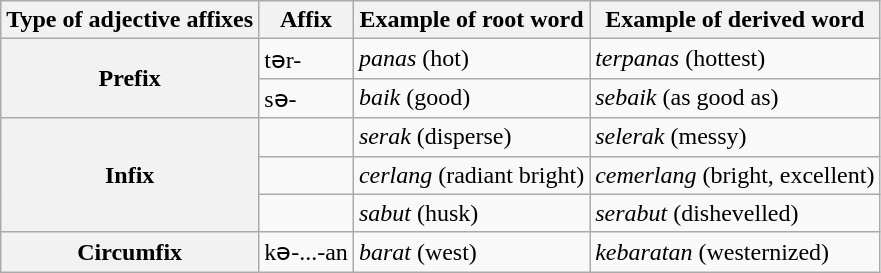<table class="wikitable">
<tr>
<th>Type of adjective affixes</th>
<th>Affix</th>
<th>Example of root word</th>
<th>Example of derived word</th>
</tr>
<tr>
<th rowspan=2>Prefix</th>
<td>tər-</td>
<td><em>panas</em> (hot)</td>
<td><em>terpanas</em> (hottest)</td>
</tr>
<tr>
<td>sə-</td>
<td><em>baik</em> (good)</td>
<td><em>sebaik</em> (as good as)</td>
</tr>
<tr>
<th rowspan=3>Infix</th>
<td></td>
<td><em>serak</em> (disperse)</td>
<td><em>selerak</em> (messy)</td>
</tr>
<tr>
<td></td>
<td><em>cerlang</em> (radiant bright)</td>
<td><em>cemerlang</em> (bright, excellent)</td>
</tr>
<tr>
<td></td>
<td><em>sabut</em> (husk)</td>
<td><em>serabut</em> (dishevelled)</td>
</tr>
<tr>
<th>Circumfix</th>
<td>kə-...-an</td>
<td><em>barat</em> (west)</td>
<td><em>kebaratan</em> (westernized)</td>
</tr>
</table>
